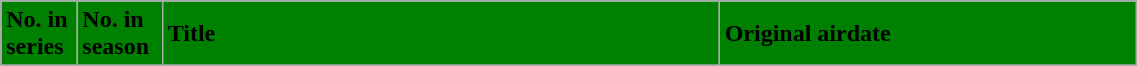<table class="wikitable plainrowheaders" style="width: 60%;">
<tr>
<td bgcolor="green" style="width:3%;"><strong>No. in series</strong></td>
<td bgcolor="green" style="width:3%;" style="text-align:center"><strong>No. in season</strong></td>
<td bgcolor="green" style="width:40%;" style="text-align:center"><strong>Title</strong></td>
<td bgcolor="green" style="width:30%;" style="text-align:center"><strong>Original airdate</strong></td>
</tr>
<tr>
</tr>
</table>
